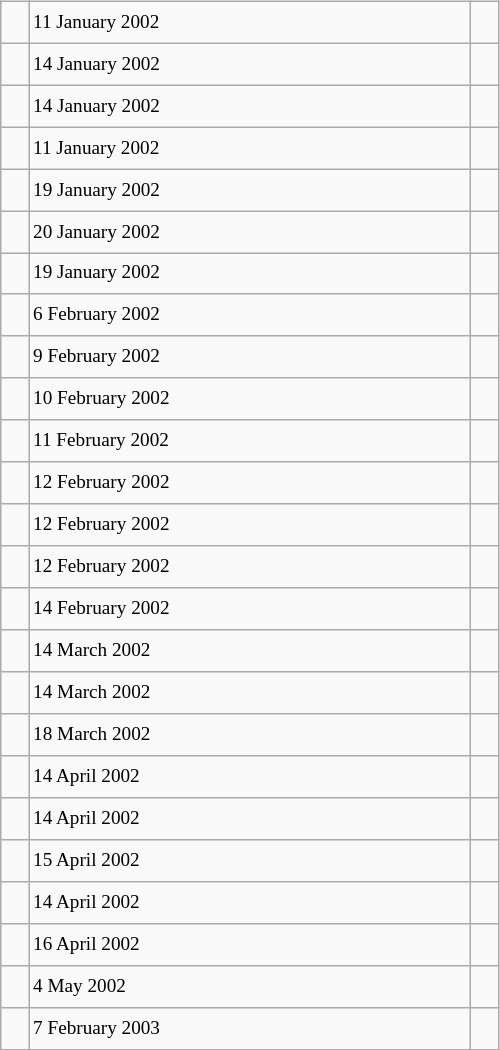<table class="wikitable" style="font-size: 80%; float: left; width: 26em; margin-right: 1em; height: 700px">
<tr>
<td></td>
<td>11 January 2002</td>
<td></td>
</tr>
<tr>
<td></td>
<td>14 January 2002</td>
<td></td>
</tr>
<tr>
<td></td>
<td>14 January 2002</td>
<td></td>
</tr>
<tr>
<td></td>
<td>11 January 2002</td>
<td></td>
</tr>
<tr>
<td></td>
<td>19 January 2002</td>
<td></td>
</tr>
<tr>
<td></td>
<td>20 January 2002</td>
<td></td>
</tr>
<tr>
<td></td>
<td>19 January 2002</td>
<td></td>
</tr>
<tr>
<td></td>
<td>6 February 2002</td>
<td></td>
</tr>
<tr>
<td></td>
<td>9 February 2002</td>
<td></td>
</tr>
<tr>
<td></td>
<td>10 February 2002</td>
<td></td>
</tr>
<tr>
<td></td>
<td>11 February 2002</td>
<td></td>
</tr>
<tr>
<td></td>
<td>12 February 2002</td>
<td></td>
</tr>
<tr>
<td></td>
<td>12 February 2002</td>
<td></td>
</tr>
<tr>
<td></td>
<td>12 February 2002</td>
<td></td>
</tr>
<tr>
<td></td>
<td>14 February 2002</td>
<td></td>
</tr>
<tr>
<td></td>
<td>14 March 2002</td>
<td></td>
</tr>
<tr>
<td></td>
<td>14 March 2002</td>
<td></td>
</tr>
<tr>
<td></td>
<td>18 March 2002</td>
<td></td>
</tr>
<tr>
<td></td>
<td>14 April 2002</td>
<td></td>
</tr>
<tr>
<td></td>
<td>14 April 2002</td>
<td></td>
</tr>
<tr>
<td></td>
<td>15 April 2002</td>
<td></td>
</tr>
<tr>
<td></td>
<td>14 April 2002</td>
<td></td>
</tr>
<tr>
<td></td>
<td>16 April 2002</td>
<td></td>
</tr>
<tr>
<td></td>
<td>4 May 2002</td>
<td></td>
</tr>
<tr>
<td></td>
<td>7 February 2003</td>
<td></td>
</tr>
</table>
